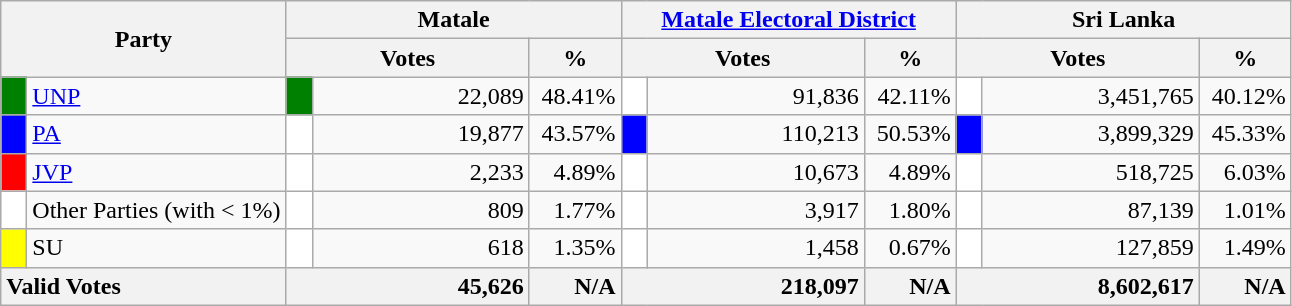<table class="wikitable">
<tr>
<th colspan="2" width="144px"rowspan="2">Party</th>
<th colspan="3" width="216px">Matale</th>
<th colspan="3" width="216px"><a href='#'>Matale Electoral District</a></th>
<th colspan="3" width="216px">Sri Lanka</th>
</tr>
<tr>
<th colspan="2" width="144px">Votes</th>
<th>%</th>
<th colspan="2" width="144px">Votes</th>
<th>%</th>
<th colspan="2" width="144px">Votes</th>
<th>%</th>
</tr>
<tr>
<td style="background-color:green;" width="10px"></td>
<td style="text-align:left;"><a href='#'>UNP</a></td>
<td style="background-color:green;" width="10px"></td>
<td style="text-align:right;">22,089</td>
<td style="text-align:right;">48.41%</td>
<td style="background-color:white;" width="10px"></td>
<td style="text-align:right;">91,836</td>
<td style="text-align:right;">42.11%</td>
<td style="background-color:white;" width="10px"></td>
<td style="text-align:right;">3,451,765</td>
<td style="text-align:right;">40.12%</td>
</tr>
<tr>
<td style="background-color:blue;" width="10px"></td>
<td style="text-align:left;"><a href='#'>PA</a></td>
<td style="background-color:white;" width="10px"></td>
<td style="text-align:right;">19,877</td>
<td style="text-align:right;">43.57%</td>
<td style="background-color:blue;" width="10px"></td>
<td style="text-align:right;">110,213</td>
<td style="text-align:right;">50.53%</td>
<td style="background-color:blue;" width="10px"></td>
<td style="text-align:right;">3,899,329</td>
<td style="text-align:right;">45.33%</td>
</tr>
<tr>
<td style="background-color:red;" width="10px"></td>
<td style="text-align:left;"><a href='#'>JVP</a></td>
<td style="background-color:white;" width="10px"></td>
<td style="text-align:right;">2,233</td>
<td style="text-align:right;">4.89%</td>
<td style="background-color:white;" width="10px"></td>
<td style="text-align:right;">10,673</td>
<td style="text-align:right;">4.89%</td>
<td style="background-color:white;" width="10px"></td>
<td style="text-align:right;">518,725</td>
<td style="text-align:right;">6.03%</td>
</tr>
<tr>
<td style="background-color:white;" width="10px"></td>
<td style="text-align:left;">Other Parties (with < 1%)</td>
<td style="background-color:white;" width="10px"></td>
<td style="text-align:right;">809</td>
<td style="text-align:right;">1.77%</td>
<td style="background-color:white;" width="10px"></td>
<td style="text-align:right;">3,917</td>
<td style="text-align:right;">1.80%</td>
<td style="background-color:white;" width="10px"></td>
<td style="text-align:right;">87,139</td>
<td style="text-align:right;">1.01%</td>
</tr>
<tr>
<td style="background-color:yellow;" width="10px"></td>
<td style="text-align:left;">SU</td>
<td style="background-color:white;" width="10px"></td>
<td style="text-align:right;">618</td>
<td style="text-align:right;">1.35%</td>
<td style="background-color:white;" width="10px"></td>
<td style="text-align:right;">1,458</td>
<td style="text-align:right;">0.67%</td>
<td style="background-color:white;" width="10px"></td>
<td style="text-align:right;">127,859</td>
<td style="text-align:right;">1.49%</td>
</tr>
<tr>
<th colspan="2" width="144px"style="text-align:left;">Valid Votes</th>
<th style="text-align:right;"colspan="2" width="144px">45,626</th>
<th style="text-align:right;">N/A</th>
<th style="text-align:right;"colspan="2" width="144px">218,097</th>
<th style="text-align:right;">N/A</th>
<th style="text-align:right;"colspan="2" width="144px">8,602,617</th>
<th style="text-align:right;">N/A</th>
</tr>
</table>
